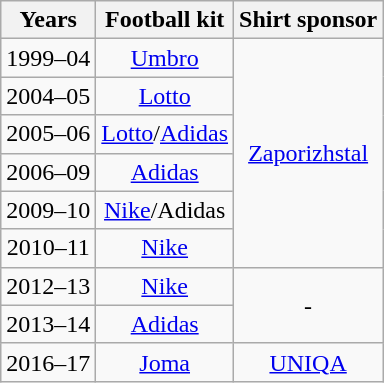<table class="wikitable" style="text-align: center">
<tr>
<th>Years</th>
<th>Football kit</th>
<th>Shirt sponsor</th>
</tr>
<tr>
<td>1999–04</td>
<td><a href='#'>Umbro</a></td>
<td rowspan=6><a href='#'>Zaporizhstal</a></td>
</tr>
<tr>
<td>2004–05</td>
<td><a href='#'>Lotto</a></td>
</tr>
<tr>
<td>2005–06</td>
<td><a href='#'>Lotto</a>/<a href='#'>Adidas</a></td>
</tr>
<tr>
<td>2006–09</td>
<td><a href='#'>Adidas</a></td>
</tr>
<tr>
<td>2009–10</td>
<td><a href='#'>Nike</a>/Adidas</td>
</tr>
<tr>
<td>2010–11</td>
<td><a href='#'>Nike</a></td>
</tr>
<tr>
<td>2012–13</td>
<td><a href='#'>Nike</a></td>
<td rowspan=2>-</td>
</tr>
<tr>
<td>2013–14</td>
<td><a href='#'>Adidas</a></td>
</tr>
<tr>
<td>2016–17</td>
<td><a href='#'>Joma</a></td>
<td><a href='#'>UNIQA</a></td>
</tr>
</table>
